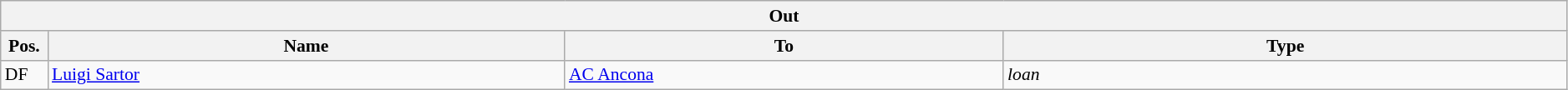<table class="wikitable" style="font-size:90%; width:99%">
<tr>
<th colspan=4>Out</th>
</tr>
<tr>
<th width=3%>Pos.</th>
<th width=33%>Name</th>
<th width=28%>To</th>
<th width=36%>Type</th>
</tr>
<tr>
<td>DF</td>
<td><a href='#'>Luigi Sartor</a></td>
<td><a href='#'>AC Ancona</a></td>
<td><em>loan</em></td>
</tr>
</table>
